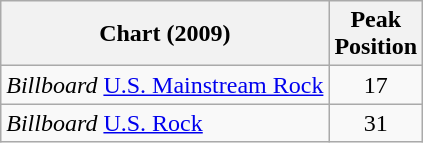<table class="wikitable">
<tr>
<th>Chart (2009)</th>
<th>Peak<br>Position</th>
</tr>
<tr>
<td><em>Billboard</em> <a href='#'>U.S. Mainstream Rock</a></td>
<td style="text-align:center;">17</td>
</tr>
<tr>
<td><em>Billboard</em> <a href='#'>U.S. Rock</a></td>
<td style="text-align:center;">31</td>
</tr>
</table>
